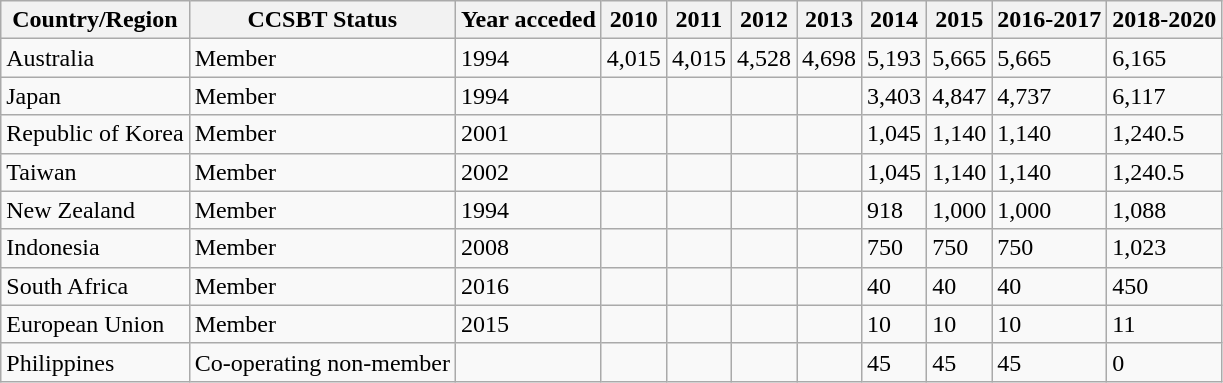<table class="wikitable">
<tr>
<th>Country/Region</th>
<th>CCSBT Status</th>
<th>Year acceded</th>
<th>2010</th>
<th>2011</th>
<th>2012</th>
<th>2013</th>
<th>2014</th>
<th>2015</th>
<th>2016-2017</th>
<th>2018-2020</th>
</tr>
<tr>
<td>Australia</td>
<td>Member</td>
<td>1994</td>
<td>4,015</td>
<td>4,015</td>
<td>4,528</td>
<td>4,698</td>
<td>5,193</td>
<td>5,665</td>
<td>5,665</td>
<td>6,165</td>
</tr>
<tr>
<td>Japan</td>
<td>Member</td>
<td>1994</td>
<td></td>
<td></td>
<td></td>
<td></td>
<td>3,403</td>
<td>4,847</td>
<td>4,737</td>
<td>6,117</td>
</tr>
<tr>
<td>Republic of Korea</td>
<td>Member</td>
<td>2001</td>
<td></td>
<td></td>
<td></td>
<td></td>
<td>1,045</td>
<td>1,140</td>
<td>1,140</td>
<td>1,240.5</td>
</tr>
<tr>
<td>Taiwan</td>
<td>Member</td>
<td>2002</td>
<td></td>
<td></td>
<td></td>
<td></td>
<td>1,045</td>
<td>1,140</td>
<td>1,140</td>
<td>1,240.5</td>
</tr>
<tr>
<td>New Zealand</td>
<td>Member</td>
<td>1994</td>
<td></td>
<td></td>
<td></td>
<td></td>
<td>918</td>
<td>1,000</td>
<td>1,000</td>
<td>1,088</td>
</tr>
<tr>
<td>Indonesia</td>
<td>Member</td>
<td>2008</td>
<td></td>
<td></td>
<td></td>
<td></td>
<td>750</td>
<td>750</td>
<td>750</td>
<td>1,023</td>
</tr>
<tr>
<td>South Africa</td>
<td>Member</td>
<td>2016</td>
<td></td>
<td></td>
<td></td>
<td></td>
<td>40</td>
<td>40</td>
<td>40</td>
<td>450</td>
</tr>
<tr>
<td>European Union</td>
<td>Member</td>
<td>2015</td>
<td></td>
<td></td>
<td></td>
<td></td>
<td>10</td>
<td>10</td>
<td>10</td>
<td>11</td>
</tr>
<tr>
<td>Philippines</td>
<td>Co-operating non-member</td>
<td></td>
<td></td>
<td></td>
<td></td>
<td></td>
<td>45</td>
<td>45</td>
<td>45</td>
<td>0</td>
</tr>
</table>
